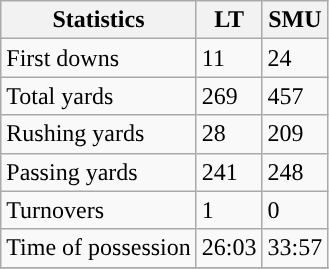<table class="wikitable" style="float: left;">
<tr>
<th>Statistics</th>
<th>LT</th>
<th>SMU</th>
</tr>
<tr>
<td>First downs</td>
<td>11</td>
<td>24</td>
</tr>
<tr>
<td>Total yards</td>
<td>269</td>
<td>457</td>
</tr>
<tr>
<td>Rushing yards</td>
<td>28</td>
<td>209</td>
</tr>
<tr>
<td>Passing yards</td>
<td>241</td>
<td>248</td>
</tr>
<tr>
<td>Turnovers</td>
<td>1</td>
<td>0</td>
</tr>
<tr>
<td>Time of possession</td>
<td>26:03</td>
<td>33:57</td>
</tr>
<tr>
</tr>
</table>
